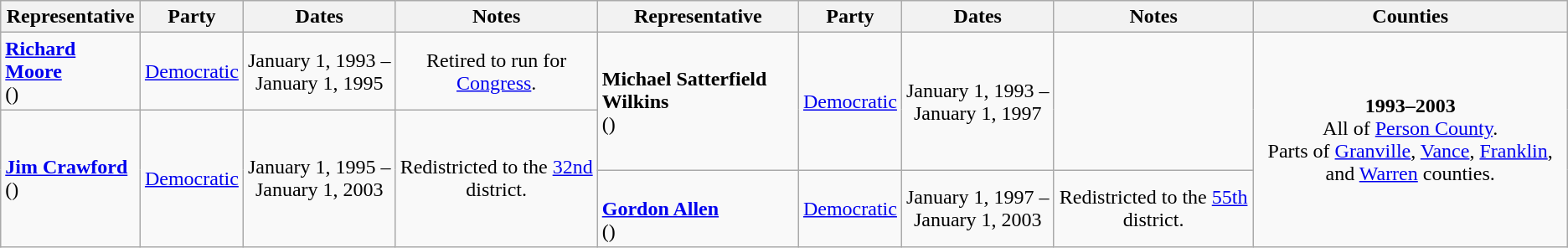<table class=wikitable style="text-align:center">
<tr>
<th>Representative</th>
<th>Party</th>
<th>Dates</th>
<th>Notes</th>
<th>Representative</th>
<th>Party</th>
<th>Dates</th>
<th>Notes</th>
<th>Counties</th>
</tr>
<tr style="height:3em">
<td align=left><strong><a href='#'>Richard Moore</a></strong><br>()</td>
<td><a href='#'>Democratic</a></td>
<td nowrap>January 1, 1993 – <br> January 1, 1995</td>
<td>Retired to run for <a href='#'>Congress</a>.</td>
<td rowspan=2 align=left><strong>Michael Satterfield Wilkins</strong><br>()</td>
<td rowspan=2 ><a href='#'>Democratic</a></td>
<td rowspan=2 nowrap>January 1, 1993 – <br> January 1, 1997</td>
<td rowspan=2></td>
<td rowspan=3><strong>1993–2003</strong><br> All of <a href='#'>Person County</a>. <br> Parts of <a href='#'>Granville</a>, <a href='#'>Vance</a>, <a href='#'>Franklin</a>, and <a href='#'>Warren</a> counties.</td>
</tr>
<tr style="height:3em">
<td rowspan=2 align=left><strong><a href='#'>Jim Crawford</a></strong><br>()</td>
<td rowspan=2 ><a href='#'>Democratic</a></td>
<td rowspan=2 nowrap>January 1, 1995 – <br> January 1, 2003</td>
<td rowspan=2>Redistricted to the <a href='#'>32nd</a> district.</td>
</tr>
<tr style="height:3em">
<td align=left><br><strong><a href='#'>Gordon Allen</a></strong><br>()</td>
<td><a href='#'>Democratic</a></td>
<td nowrap>January 1, 1997 – <br> January 1, 2003</td>
<td>Redistricted to the <a href='#'>55th</a> district.</td>
</tr>
</table>
